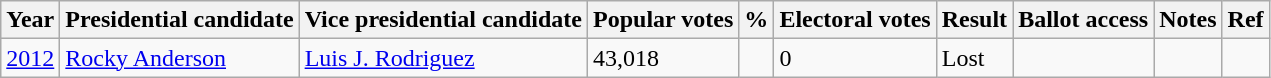<table class="wikitable sortable" style="font-size:100%">
<tr>
<th>Year</th>
<th>Presidential candidate</th>
<th>Vice presidential candidate</th>
<th>Popular votes</th>
<th>%</th>
<th>Electoral votes</th>
<th>Result</th>
<th>Ballot access</th>
<th>Notes</th>
<th>Ref</th>
</tr>
<tr>
<td><a href='#'>2012</a></td>
<td><a href='#'>Rocky Anderson</a></td>
<td><a href='#'>Luis J. Rodriguez</a></td>
<td>43,018</td>
<td></td>
<td>0</td>
<td> Lost</td>
<td></td>
<td></td>
<td></td>
</tr>
</table>
